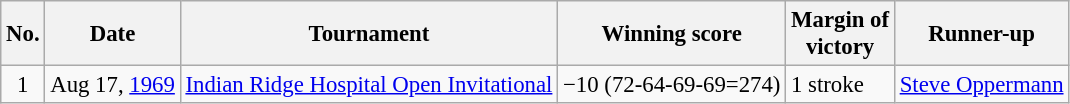<table class="wikitable" style="font-size:95%">
<tr>
<th>No.</th>
<th>Date</th>
<th>Tournament</th>
<th>Winning score</th>
<th>Margin of<br>victory</th>
<th>Runner-up</th>
</tr>
<tr>
<td align=center>1</td>
<td align=right>Aug 17, <a href='#'>1969</a></td>
<td><a href='#'>Indian Ridge Hospital Open Invitational</a></td>
<td>−10 (72-64-69-69=274)</td>
<td>1 stroke</td>
<td> <a href='#'>Steve Oppermann</a></td>
</tr>
</table>
